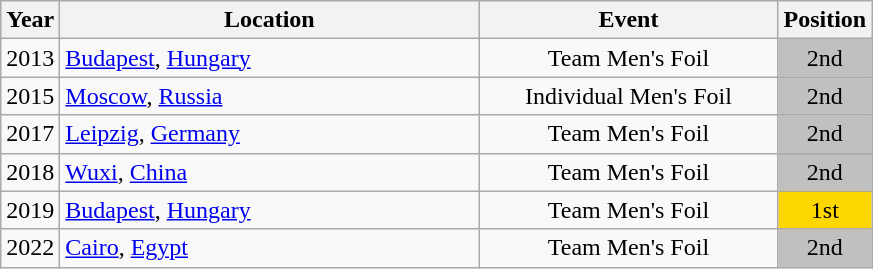<table class="wikitable" style="text-align:center;">
<tr>
<th>Year</th>
<th style="width:17em">Location</th>
<th style="width:12em">Event</th>
<th>Position</th>
</tr>
<tr>
<td>2013</td>
<td rowspan="1" align="left"> <a href='#'>Budapest</a>, <a href='#'>Hungary</a></td>
<td>Team Men's Foil</td>
<td bgcolor="silver">2nd</td>
</tr>
<tr>
<td>2015</td>
<td rowspan="1" align="left"> <a href='#'>Moscow</a>, <a href='#'>Russia</a></td>
<td>Individual Men's Foil</td>
<td bgcolor="silver">2nd</td>
</tr>
<tr>
<td>2017</td>
<td rowspan="1" align="left"> <a href='#'>Leipzig</a>, <a href='#'>Germany</a></td>
<td>Team Men's Foil</td>
<td bgcolor="silver">2nd</td>
</tr>
<tr>
<td>2018</td>
<td rowspan="1" align="left"> <a href='#'>Wuxi</a>, <a href='#'>China</a></td>
<td>Team Men's Foil</td>
<td bgcolor="silver">2nd</td>
</tr>
<tr>
<td>2019</td>
<td rowspan="1" align="left"> <a href='#'>Budapest</a>, <a href='#'>Hungary</a></td>
<td>Team Men's Foil</td>
<td bgcolor="gold">1st</td>
</tr>
<tr>
<td>2022</td>
<td rowspan="1" align="left"> <a href='#'>Cairo</a>, <a href='#'>Egypt</a></td>
<td>Team Men's Foil</td>
<td bgcolor="silver">2nd</td>
</tr>
</table>
